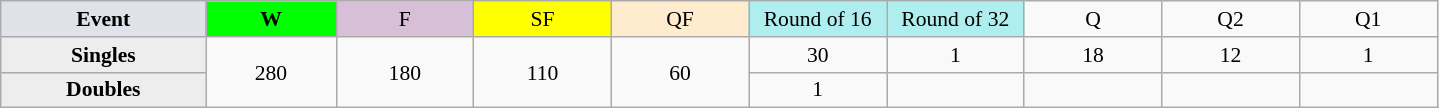<table class=wikitable style=font-size:90%;text-align:center>
<tr>
<td style="width:130px; background:#dfe2e9;"><strong>Event</strong></td>
<td style="width:80px; background:lime;"><strong>W</strong></td>
<td style="width:85px; background:thistle;">F</td>
<td style="width:85px; background:#ff0;">SF</td>
<td style="width:85px; background:#ffebcd;">QF</td>
<td style="width:85px; background:#afeeee;">Round of 16</td>
<td style="width:85px; background:#afeeee;">Round of 32</td>
<td width=85>Q</td>
<td width=85>Q2</td>
<td width=85>Q1</td>
</tr>
<tr>
<th style="background:#ededed;">Singles</th>
<td rowspan=2>280</td>
<td rowspan=2>180</td>
<td rowspan=2>110</td>
<td rowspan=2>60</td>
<td>30</td>
<td>1</td>
<td>18</td>
<td>12</td>
<td>1</td>
</tr>
<tr>
<th style="background:#ededed;">Doubles</th>
<td>1</td>
<td></td>
<td></td>
<td></td>
<td></td>
</tr>
</table>
